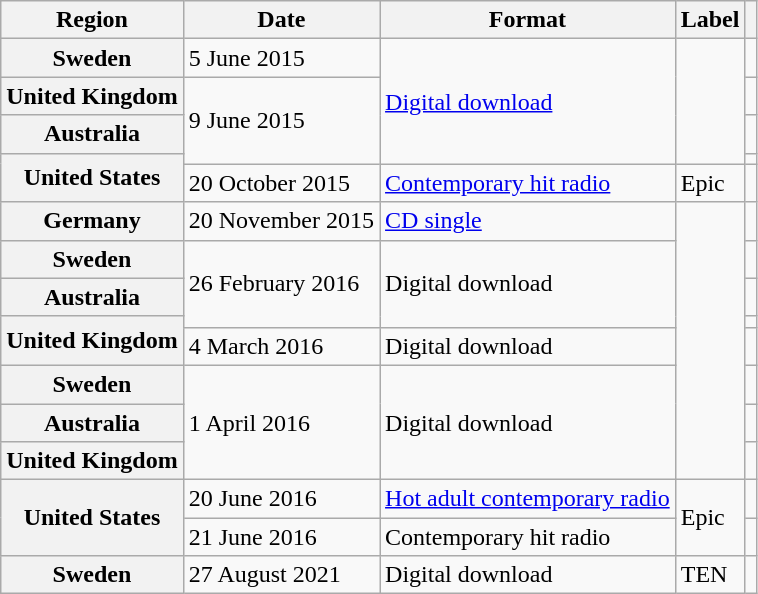<table class="wikitable plainrowheaders">
<tr>
<th scope="col">Region</th>
<th scope="col">Date</th>
<th scope="col">Format</th>
<th scope="col">Label</th>
<th scope="col"></th>
</tr>
<tr>
<th scope="row">Sweden</th>
<td>5 June 2015</td>
<td rowspan="4"><a href='#'>Digital download</a></td>
<td rowspan="4"></td>
<td></td>
</tr>
<tr>
<th scope="row">United Kingdom</th>
<td rowspan="3">9 June 2015</td>
<td></td>
</tr>
<tr>
<th scope="row">Australia</th>
<td></td>
</tr>
<tr>
<th scope="row" rowspan="2">United States</th>
<td></td>
</tr>
<tr>
<td>20 October 2015</td>
<td><a href='#'>Contemporary hit radio</a><br></td>
<td>Epic</td>
<td></td>
</tr>
<tr>
<th scope="row">Germany</th>
<td>20 November 2015</td>
<td><a href='#'>CD single</a></td>
<td rowspan="8"></td>
<td></td>
</tr>
<tr>
<th scope="row">Sweden</th>
<td rowspan="3">26 February 2016</td>
<td rowspan="3">Digital download<br></td>
<td></td>
</tr>
<tr>
<th scope="row">Australia</th>
<td></td>
</tr>
<tr>
<th scope="row" rowspan="2">United Kingdom</th>
<td></td>
</tr>
<tr>
<td>4 March 2016</td>
<td>Digital download<br></td>
<td></td>
</tr>
<tr>
<th scope="row">Sweden</th>
<td rowspan="3">1 April 2016</td>
<td rowspan="3">Digital download<br></td>
<td></td>
</tr>
<tr>
<th scope="row">Australia</th>
<td></td>
</tr>
<tr>
<th scope="row">United Kingdom</th>
<td></td>
</tr>
<tr>
<th scope="row" rowspan="2">United States</th>
<td>20 June 2016</td>
<td><a href='#'>Hot adult contemporary radio</a></td>
<td rowspan="2">Epic</td>
<td></td>
</tr>
<tr>
<td>21 June 2016</td>
<td>Contemporary hit radio<br></td>
<td></td>
</tr>
<tr>
<th scope="row">Sweden</th>
<td>27 August 2021</td>
<td>Digital download<br></td>
<td>TEN</td>
<td></td>
</tr>
</table>
